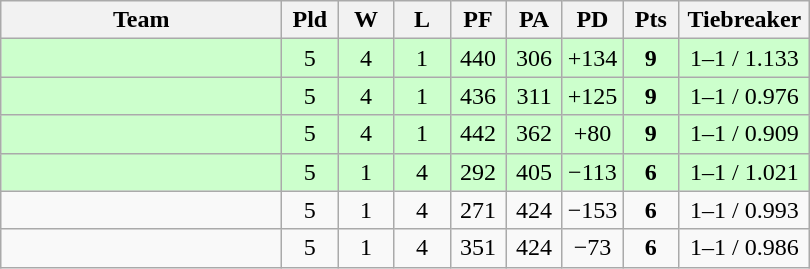<table class=wikitable style="text-align:center">
<tr>
<th width=180>Team</th>
<th width=30>Pld</th>
<th width=30>W</th>
<th width=30>L</th>
<th width=30>PF</th>
<th width=30>PA</th>
<th width=30>PD</th>
<th width=30>Pts</th>
<th width=80>Tiebreaker</th>
</tr>
<tr align=center bgcolor="#ccffcc">
<td align=left></td>
<td>5</td>
<td>4</td>
<td>1</td>
<td>440</td>
<td>306</td>
<td>+134</td>
<td><strong>9</strong></td>
<td>1–1 / 1.133</td>
</tr>
<tr align=center bgcolor="#ccffcc">
<td align=left></td>
<td>5</td>
<td>4</td>
<td>1</td>
<td>436</td>
<td>311</td>
<td>+125</td>
<td><strong>9</strong></td>
<td>1–1 / 0.976</td>
</tr>
<tr align=center bgcolor="#ccffcc">
<td align=left></td>
<td>5</td>
<td>4</td>
<td>1</td>
<td>442</td>
<td>362</td>
<td>+80</td>
<td><strong>9</strong></td>
<td>1–1 / 0.909</td>
</tr>
<tr align=center bgcolor="#ccffcc">
<td align=left></td>
<td>5</td>
<td>1</td>
<td>4</td>
<td>292</td>
<td>405</td>
<td>−113</td>
<td><strong>6</strong></td>
<td>1–1 / 1.021</td>
</tr>
<tr align=center>
<td align=left></td>
<td>5</td>
<td>1</td>
<td>4</td>
<td>271</td>
<td>424</td>
<td>−153</td>
<td><strong>6</strong></td>
<td>1–1 / 0.993</td>
</tr>
<tr align=center>
<td align=left></td>
<td>5</td>
<td>1</td>
<td>4</td>
<td>351</td>
<td>424</td>
<td>−73</td>
<td><strong>6</strong></td>
<td>1–1 / 0.986</td>
</tr>
</table>
